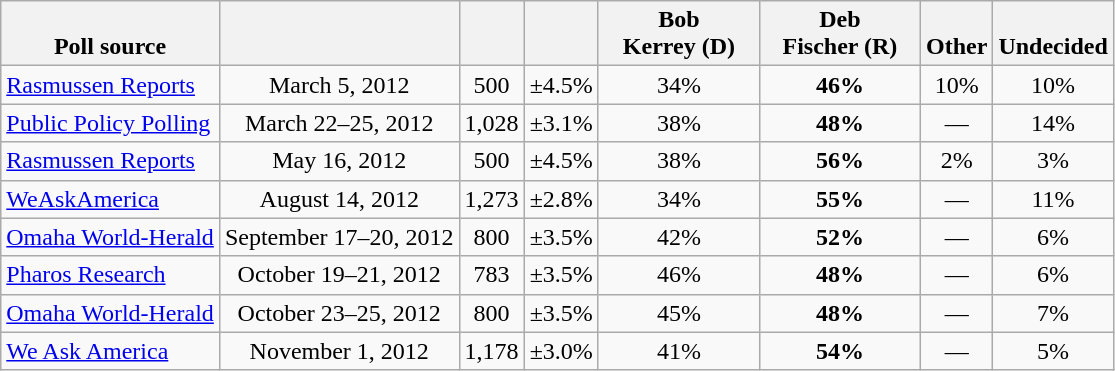<table class="wikitable" style="text-align:center">
<tr valign=bottom>
<th>Poll source</th>
<th></th>
<th></th>
<th></th>
<th style="width:100px;">Bob<br>Kerrey (D)</th>
<th style="width:100px;">Deb<br>Fischer (R)</th>
<th>Other</th>
<th>Undecided</th>
</tr>
<tr>
<td align=left><a href='#'>Rasmussen Reports</a></td>
<td>March 5, 2012</td>
<td>500</td>
<td>±4.5%</td>
<td>34%</td>
<td><strong>46%</strong></td>
<td>10%</td>
<td>10%</td>
</tr>
<tr>
<td align=left><a href='#'>Public Policy Polling</a></td>
<td>March 22–25, 2012</td>
<td>1,028</td>
<td>±3.1%</td>
<td>38%</td>
<td><strong>48%</strong></td>
<td>—</td>
<td>14%</td>
</tr>
<tr>
<td align=left><a href='#'>Rasmussen Reports</a></td>
<td>May 16, 2012</td>
<td>500</td>
<td>±4.5%</td>
<td>38%</td>
<td><strong>56%</strong></td>
<td>2%</td>
<td>3%</td>
</tr>
<tr>
<td align=left><a href='#'>WeAskAmerica</a></td>
<td>August 14, 2012</td>
<td>1,273</td>
<td>±2.8%</td>
<td>34%</td>
<td><strong>55%</strong></td>
<td>—</td>
<td>11%</td>
</tr>
<tr>
<td align=left><a href='#'>Omaha World-Herald</a></td>
<td>September 17–20, 2012</td>
<td>800</td>
<td>±3.5%</td>
<td>42%</td>
<td><strong>52%</strong></td>
<td>—</td>
<td>6%</td>
</tr>
<tr>
<td align=left><a href='#'>Pharos Research</a></td>
<td>October 19–21, 2012</td>
<td>783</td>
<td>±3.5%</td>
<td>46%</td>
<td><strong>48%</strong></td>
<td>—</td>
<td>6%</td>
</tr>
<tr>
<td align=left><a href='#'>Omaha World-Herald</a></td>
<td>October 23–25, 2012</td>
<td>800</td>
<td>±3.5%</td>
<td>45%</td>
<td><strong>48%</strong></td>
<td>—</td>
<td>7%</td>
</tr>
<tr>
<td align=left><a href='#'>We Ask America</a></td>
<td>November 1, 2012</td>
<td>1,178</td>
<td>±3.0%</td>
<td>41%</td>
<td><strong>54%</strong></td>
<td>—</td>
<td>5%</td>
</tr>
</table>
